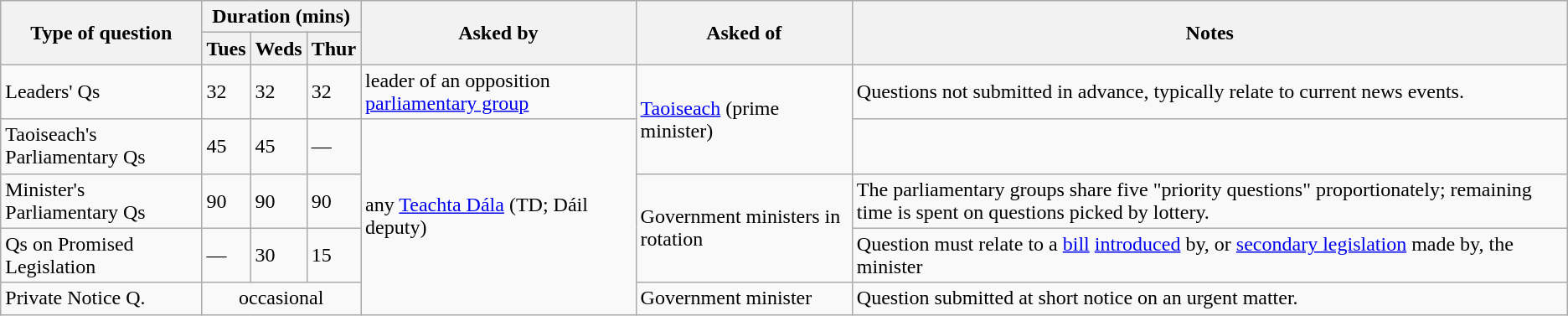<table class="wikitable">
<tr>
<th rowspan=2>Type of question</th>
<th colspan=3>Duration (mins)</th>
<th rowspan=2>Asked by</th>
<th rowspan=2>Asked of</th>
<th rowspan=2>Notes</th>
</tr>
<tr>
<th>Tues</th>
<th>Weds</th>
<th>Thur</th>
</tr>
<tr>
<td>Leaders' Qs</td>
<td>32</td>
<td>32</td>
<td>32</td>
<td>leader of an opposition <a href='#'>parliamentary group</a></td>
<td rowspan=2><a href='#'>Taoiseach</a> (prime minister)</td>
<td>Questions not submitted in advance, typically relate to current news events.</td>
</tr>
<tr>
<td>Taoiseach's Parliamentary Qs</td>
<td>45</td>
<td>45</td>
<td>—</td>
<td rowspan=4>any <a href='#'>Teachta Dála</a> (TD; Dáil deputy)</td>
<td></td>
</tr>
<tr>
<td>Minister's Parliamentary Qs</td>
<td>90</td>
<td>90</td>
<td>90</td>
<td rowspan=2>Government ministers in rotation</td>
<td>The parliamentary groups share five "priority questions" proportionately; remaining time is spent on questions picked by lottery.</td>
</tr>
<tr>
<td>Qs on Promised Legislation</td>
<td>—</td>
<td>30</td>
<td>15</td>
<td>Question must relate to a <a href='#'>bill</a> <a href='#'>introduced</a> by, or <a href='#'>secondary legislation</a> made by, the minister</td>
</tr>
<tr>
<td>Private Notice Q.</td>
<td colspan=3 style="text-align:center;">occasional</td>
<td>Government minister</td>
<td>Question submitted at short notice on an urgent matter.</td>
</tr>
</table>
